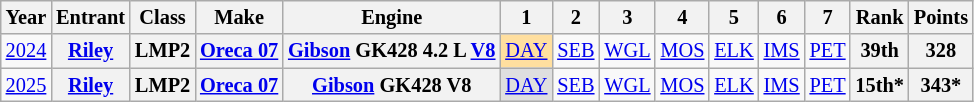<table class="wikitable" style="text-align:center; font-size:85%">
<tr>
<th>Year</th>
<th>Entrant</th>
<th>Class</th>
<th>Make</th>
<th>Engine</th>
<th>1</th>
<th>2</th>
<th>3</th>
<th>4</th>
<th>5</th>
<th>6</th>
<th>7</th>
<th>Rank</th>
<th>Points</th>
</tr>
<tr>
<td><a href='#'>2024</a></td>
<th nowrap><a href='#'>Riley</a></th>
<th>LMP2</th>
<th nowrap><a href='#'>Oreca 07</a></th>
<th nowrap><a href='#'>Gibson</a> GK428 4.2 L <a href='#'>V8</a></th>
<td style="background:#FFDF9F;"><a href='#'>DAY</a><br></td>
<td><a href='#'>SEB</a></td>
<td><a href='#'>WGL</a></td>
<td><a href='#'>MOS</a></td>
<td><a href='#'>ELK</a></td>
<td><a href='#'>IMS</a></td>
<td><a href='#'>PET</a></td>
<th>39th</th>
<th>328</th>
</tr>
<tr>
<td><a href='#'>2025</a></td>
<th><a href='#'>Riley</a></th>
<th>LMP2</th>
<th><a href='#'>Oreca 07</a></th>
<th><a href='#'>Gibson</a> GK428 V8</th>
<td style="background:#DFDFDF;"><a href='#'>DAY</a><br></td>
<td><a href='#'>SEB</a></td>
<td><a href='#'>WGL</a></td>
<td><a href='#'>MOS</a></td>
<td><a href='#'>ELK</a></td>
<td><a href='#'>IMS</a></td>
<td><a href='#'>PET</a></td>
<th>15th*</th>
<th>343*</th>
</tr>
</table>
